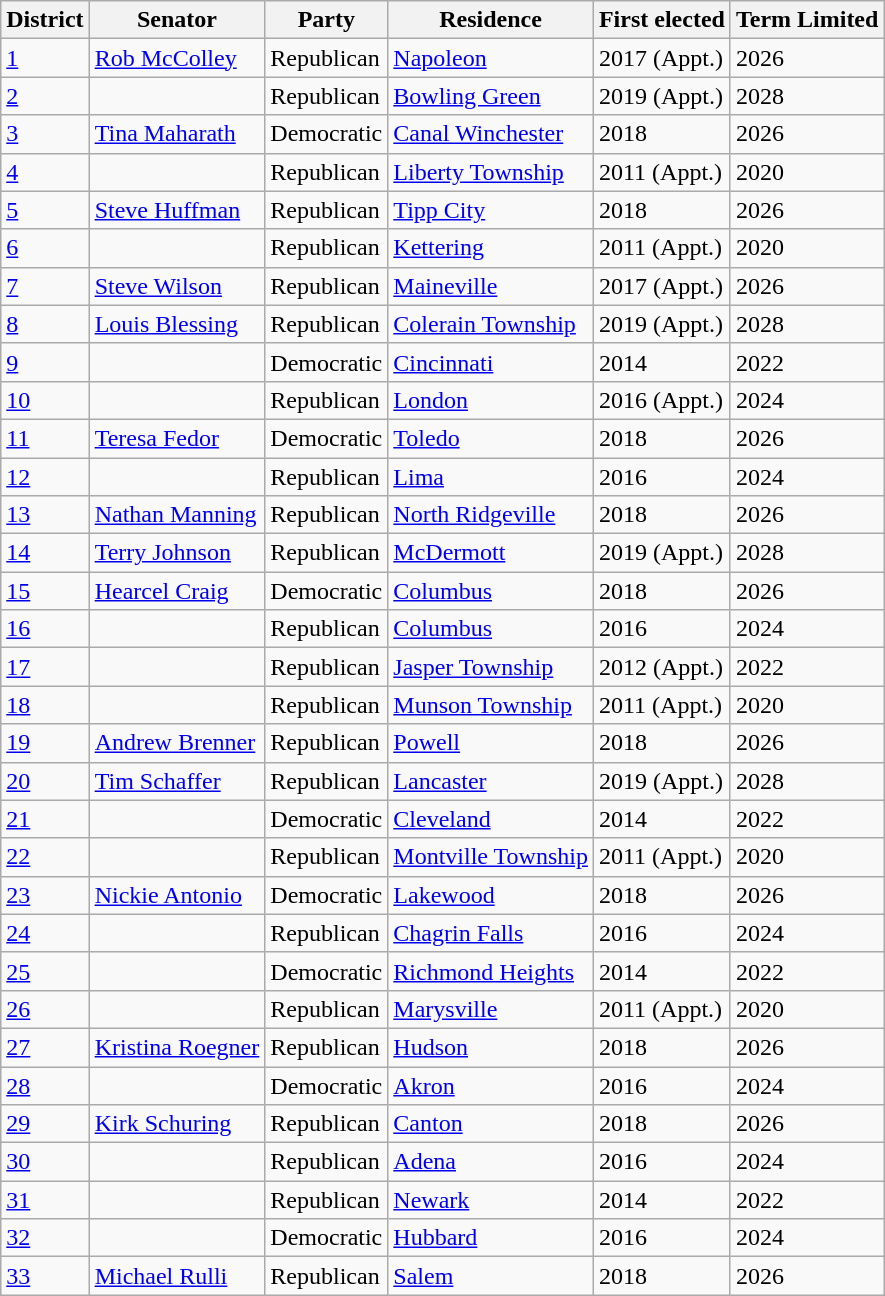<table class="wikitable sortable">
<tr>
<th>District</th>
<th>Senator</th>
<th>Party</th>
<th>Residence</th>
<th>First elected</th>
<th>Term Limited</th>
</tr>
<tr>
<td><a href='#'>1</a></td>
<td><a href='#'>Rob McColley</a></td>
<td>Republican</td>
<td><a href='#'>Napoleon</a></td>
<td>2017 (Appt.)</td>
<td>2026</td>
</tr>
<tr>
<td><a href='#'>2</a></td>
<td></td>
<td>Republican</td>
<td><a href='#'>Bowling Green</a></td>
<td>2019 (Appt.)</td>
<td>2028</td>
</tr>
<tr>
<td><a href='#'>3</a></td>
<td><a href='#'>Tina Maharath</a></td>
<td>Democratic</td>
<td><a href='#'>Canal Winchester</a></td>
<td>2018</td>
<td>2026</td>
</tr>
<tr>
<td><a href='#'>4</a></td>
<td></td>
<td>Republican</td>
<td><a href='#'>Liberty Township</a></td>
<td>2011 (Appt.)</td>
<td>2020</td>
</tr>
<tr>
<td><a href='#'>5</a></td>
<td><a href='#'>Steve Huffman</a></td>
<td>Republican</td>
<td><a href='#'>Tipp City</a></td>
<td>2018</td>
<td>2026</td>
</tr>
<tr>
<td><a href='#'>6</a></td>
<td></td>
<td>Republican</td>
<td><a href='#'>Kettering</a></td>
<td>2011 (Appt.)</td>
<td>2020</td>
</tr>
<tr>
<td><a href='#'>7</a></td>
<td><a href='#'>Steve Wilson</a></td>
<td>Republican</td>
<td><a href='#'>Maineville</a></td>
<td>2017 (Appt.)</td>
<td>2026</td>
</tr>
<tr>
<td><a href='#'>8</a></td>
<td><a href='#'>Louis Blessing</a></td>
<td>Republican</td>
<td><a href='#'>Colerain Township</a></td>
<td>2019 (Appt.)</td>
<td>2028</td>
</tr>
<tr>
<td><a href='#'>9</a></td>
<td></td>
<td>Democratic</td>
<td><a href='#'>Cincinnati</a></td>
<td>2014</td>
<td>2022</td>
</tr>
<tr>
<td><a href='#'>10</a></td>
<td></td>
<td>Republican</td>
<td><a href='#'>London</a></td>
<td>2016 (Appt.)</td>
<td>2024</td>
</tr>
<tr>
<td><a href='#'>11</a></td>
<td><a href='#'>Teresa Fedor</a></td>
<td>Democratic</td>
<td><a href='#'>Toledo</a></td>
<td>2018</td>
<td>2026</td>
</tr>
<tr>
<td><a href='#'>12</a></td>
<td></td>
<td>Republican</td>
<td><a href='#'>Lima</a></td>
<td>2016</td>
<td>2024</td>
</tr>
<tr>
<td><a href='#'>13</a></td>
<td><a href='#'>Nathan Manning</a></td>
<td>Republican</td>
<td><a href='#'>North Ridgeville</a></td>
<td>2018</td>
<td>2026</td>
</tr>
<tr>
<td><a href='#'>14</a></td>
<td><a href='#'>Terry Johnson</a></td>
<td>Republican</td>
<td><a href='#'>McDermott</a></td>
<td>2019 (Appt.)</td>
<td>2028</td>
</tr>
<tr>
<td><a href='#'>15</a></td>
<td><a href='#'>Hearcel Craig</a></td>
<td>Democratic</td>
<td><a href='#'>Columbus</a></td>
<td>2018</td>
<td>2026</td>
</tr>
<tr>
<td><a href='#'>16</a></td>
<td></td>
<td>Republican</td>
<td><a href='#'>Columbus</a></td>
<td>2016</td>
<td>2024</td>
</tr>
<tr>
<td><a href='#'>17</a></td>
<td></td>
<td>Republican</td>
<td><a href='#'>Jasper Township</a></td>
<td>2012 (Appt.)</td>
<td>2022</td>
</tr>
<tr>
<td><a href='#'>18</a></td>
<td></td>
<td>Republican</td>
<td><a href='#'>Munson Township</a></td>
<td>2011 (Appt.)</td>
<td>2020</td>
</tr>
<tr>
<td><a href='#'>19</a></td>
<td><a href='#'>Andrew Brenner</a></td>
<td>Republican</td>
<td><a href='#'>Powell</a></td>
<td>2018</td>
<td>2026</td>
</tr>
<tr>
<td><a href='#'>20</a></td>
<td><a href='#'>Tim Schaffer</a></td>
<td>Republican</td>
<td><a href='#'>Lancaster</a></td>
<td>2019 (Appt.)</td>
<td>2028</td>
</tr>
<tr>
<td><a href='#'>21</a></td>
<td></td>
<td>Democratic</td>
<td><a href='#'>Cleveland</a></td>
<td>2014</td>
<td>2022</td>
</tr>
<tr>
<td><a href='#'>22</a></td>
<td></td>
<td>Republican</td>
<td><a href='#'>Montville Township</a></td>
<td>2011 (Appt.)</td>
<td>2020</td>
</tr>
<tr>
<td><a href='#'>23</a></td>
<td><a href='#'>Nickie Antonio</a></td>
<td>Democratic</td>
<td><a href='#'>Lakewood</a></td>
<td>2018</td>
<td>2026</td>
</tr>
<tr>
<td><a href='#'>24</a></td>
<td></td>
<td>Republican</td>
<td><a href='#'>Chagrin Falls</a></td>
<td>2016</td>
<td>2024</td>
</tr>
<tr>
<td><a href='#'>25</a></td>
<td></td>
<td>Democratic</td>
<td><a href='#'>Richmond Heights</a></td>
<td>2014</td>
<td>2022</td>
</tr>
<tr>
<td><a href='#'>26</a></td>
<td></td>
<td>Republican</td>
<td><a href='#'>Marysville</a></td>
<td>2011 (Appt.)</td>
<td>2020</td>
</tr>
<tr>
<td><a href='#'>27</a></td>
<td><a href='#'>Kristina Roegner</a></td>
<td>Republican</td>
<td><a href='#'>Hudson</a></td>
<td>2018</td>
<td>2026</td>
</tr>
<tr>
<td><a href='#'>28</a></td>
<td></td>
<td>Democratic</td>
<td><a href='#'>Akron</a></td>
<td>2016</td>
<td>2024</td>
</tr>
<tr>
<td><a href='#'>29</a></td>
<td><a href='#'>Kirk Schuring</a></td>
<td>Republican</td>
<td><a href='#'>Canton</a></td>
<td>2018</td>
<td>2026</td>
</tr>
<tr>
<td><a href='#'>30</a></td>
<td></td>
<td>Republican</td>
<td><a href='#'>Adena</a></td>
<td>2016</td>
<td>2024</td>
</tr>
<tr>
<td><a href='#'>31</a></td>
<td></td>
<td>Republican</td>
<td><a href='#'>Newark</a></td>
<td>2014</td>
<td>2022</td>
</tr>
<tr>
<td><a href='#'>32</a></td>
<td></td>
<td>Democratic</td>
<td><a href='#'>Hubbard</a></td>
<td>2016</td>
<td>2024</td>
</tr>
<tr>
<td><a href='#'>33</a></td>
<td><a href='#'>Michael Rulli</a></td>
<td>Republican</td>
<td><a href='#'>Salem</a></td>
<td>2018</td>
<td>2026</td>
</tr>
</table>
